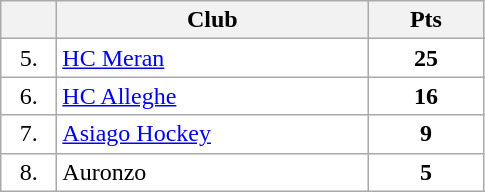<table class="wikitable">
<tr>
<th width="30"></th>
<th width="200">Club</th>
<th width="70">Pts</th>
</tr>
<tr bgcolor="#FFFFFF" align="center">
<td>5.</td>
<td align="left"><a href='#'>HC Meran</a></td>
<td><strong>25</strong></td>
</tr>
<tr bgcolor="#FFFFFF" align="center">
<td>6.</td>
<td align="left"><a href='#'>HC Alleghe</a></td>
<td><strong>16</strong></td>
</tr>
<tr bgcolor="#FFFFFF" align="center">
<td>7.</td>
<td align="left"><a href='#'>Asiago Hockey</a></td>
<td><strong>9</strong></td>
</tr>
<tr bgcolor="#FFFFFF" align="center">
<td>8.</td>
<td align="left">Auronzo</td>
<td><strong>5</strong></td>
</tr>
</table>
